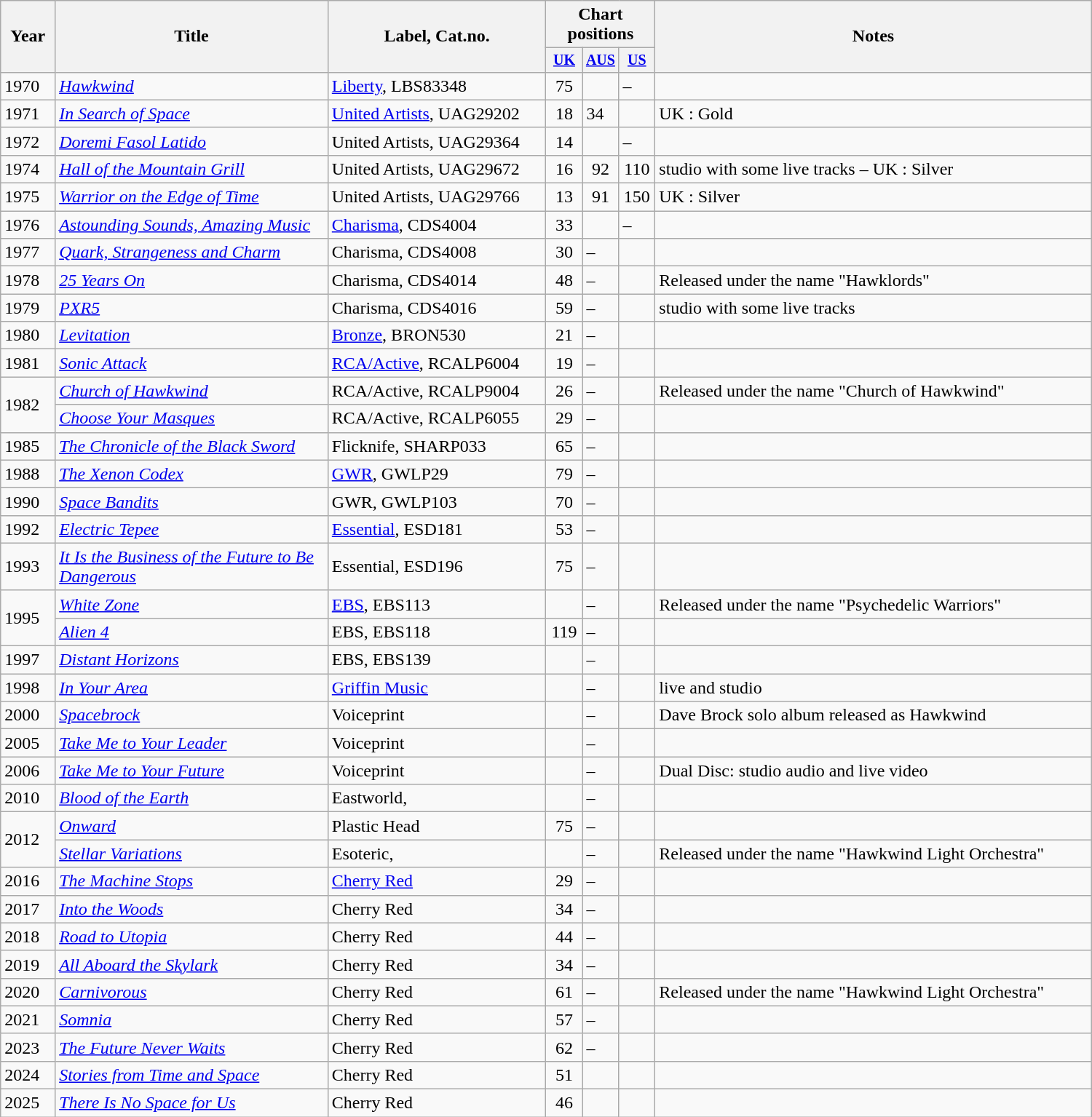<table class="wikitable" style="width:1000px;">
<tr>
<th rowspan="2" width="5%">Year</th>
<th rowspan="2" width="25%">Title</th>
<th rowspan="2" width="20%">Label, Cat.no.</th>
<th colspan="3" width="10%">Chart positions</th>
<th rowspan="2" width="40%">Notes</th>
</tr>
<tr style="font-size:smaller;">
<th width=30><a href='#'>UK</a><br></th>
<th width=30><a href='#'>AUS</a><br></th>
<th width=30><a href='#'>US</a></th>
</tr>
<tr>
<td>1970</td>
<td><em><a href='#'>Hawkwind</a></em></td>
<td><a href='#'>Liberty</a>, LBS83348</td>
<td align=center>75</td>
<td></td>
<td>–</td>
<td></td>
</tr>
<tr>
<td>1971</td>
<td><em><a href='#'>In Search of Space</a></em></td>
<td><a href='#'>United Artists</a>, UAG29202</td>
<td align=center>18</td>
<td>34</td>
<td></td>
<td>UK : Gold</td>
</tr>
<tr>
<td>1972</td>
<td><em><a href='#'>Doremi Fasol Latido</a></em></td>
<td>United Artists, UAG29364</td>
<td align=center>14</td>
<td></td>
<td>–</td>
<td></td>
</tr>
<tr>
<td>1974</td>
<td><em><a href='#'>Hall of the Mountain Grill</a></em></td>
<td>United Artists, UAG29672</td>
<td align=center>16</td>
<td align=center>92</td>
<td align=center>110</td>
<td>studio with some live tracks – UK : Silver</td>
</tr>
<tr>
<td>1975</td>
<td><em><a href='#'>Warrior on the Edge of Time</a></em></td>
<td>United Artists, UAG29766</td>
<td align=center>13</td>
<td align=center>91</td>
<td align=center>150</td>
<td>UK : Silver</td>
</tr>
<tr>
<td>1976</td>
<td><em><a href='#'>Astounding Sounds, Amazing Music</a></em></td>
<td><a href='#'>Charisma</a>, CDS4004</td>
<td align=center>33</td>
<td></td>
<td>–</td>
<td></td>
</tr>
<tr>
<td>1977</td>
<td><em><a href='#'>Quark, Strangeness and Charm</a></em></td>
<td>Charisma, CDS4008</td>
<td align=center>30</td>
<td>–</td>
<td></td>
<td></td>
</tr>
<tr>
<td>1978</td>
<td><em><a href='#'>25 Years On</a></em></td>
<td>Charisma, CDS4014</td>
<td align=center>48</td>
<td>–</td>
<td></td>
<td>Released under the name "Hawklords"</td>
</tr>
<tr>
<td>1979</td>
<td><em><a href='#'>PXR5</a></em></td>
<td>Charisma, CDS4016</td>
<td align=center>59</td>
<td>–</td>
<td></td>
<td>studio with some live tracks</td>
</tr>
<tr>
<td>1980</td>
<td><em><a href='#'>Levitation</a></em></td>
<td><a href='#'>Bronze</a>, BRON530</td>
<td align=center>21</td>
<td>–</td>
<td></td>
<td></td>
</tr>
<tr>
<td>1981</td>
<td><em><a href='#'>Sonic Attack</a></em></td>
<td><a href='#'>RCA/Active</a>, RCALP6004</td>
<td align=center>19</td>
<td>–</td>
<td></td>
<td></td>
</tr>
<tr>
<td rowspan="2">1982</td>
<td><em><a href='#'>Church of Hawkwind</a></em></td>
<td>RCA/Active, RCALP9004</td>
<td align=center>26</td>
<td>–</td>
<td></td>
<td>Released under the name "Church of Hawkwind"</td>
</tr>
<tr>
<td><em><a href='#'>Choose Your Masques</a></em></td>
<td>RCA/Active, RCALP6055</td>
<td align=center>29</td>
<td>–</td>
<td></td>
<td></td>
</tr>
<tr>
<td>1985</td>
<td><em><a href='#'>The Chronicle of the Black Sword</a></em></td>
<td>Flicknife, SHARP033</td>
<td align=center>65</td>
<td>–</td>
<td></td>
<td></td>
</tr>
<tr>
<td>1988</td>
<td><em><a href='#'>The Xenon Codex</a></em></td>
<td><a href='#'>GWR</a>, GWLP29</td>
<td align=center>79</td>
<td>–</td>
<td></td>
<td></td>
</tr>
<tr>
<td>1990</td>
<td><em><a href='#'>Space Bandits</a></em></td>
<td>GWR, GWLP103</td>
<td align=center>70</td>
<td>–</td>
<td></td>
<td></td>
</tr>
<tr>
<td>1992</td>
<td><em><a href='#'>Electric Tepee</a></em></td>
<td><a href='#'>Essential</a>, ESD181</td>
<td align=center>53</td>
<td>–</td>
<td></td>
<td></td>
</tr>
<tr>
<td>1993</td>
<td><em><a href='#'>It Is the Business of the Future to Be Dangerous</a></em></td>
<td>Essential, ESD196</td>
<td align=center>75</td>
<td>–</td>
<td></td>
<td></td>
</tr>
<tr>
<td rowspan="2">1995</td>
<td><em><a href='#'>White Zone</a></em></td>
<td><a href='#'>EBS</a>, EBS113</td>
<td></td>
<td>–</td>
<td></td>
<td>Released under the name "Psychedelic Warriors"</td>
</tr>
<tr>
<td><em><a href='#'>Alien 4</a></em></td>
<td>EBS, EBS118</td>
<td align=center>119</td>
<td>–</td>
<td></td>
<td></td>
</tr>
<tr>
<td>1997</td>
<td><em><a href='#'>Distant Horizons</a></em></td>
<td>EBS, EBS139</td>
<td></td>
<td>–</td>
<td></td>
<td></td>
</tr>
<tr>
<td>1998</td>
<td><em><a href='#'>In Your Area</a></em></td>
<td><a href='#'>Griffin Music</a></td>
<td></td>
<td>–</td>
<td></td>
<td>live and studio</td>
</tr>
<tr>
<td>2000</td>
<td><em><a href='#'>Spacebrock</a></em></td>
<td>Voiceprint</td>
<td></td>
<td>–</td>
<td></td>
<td>Dave Brock solo album released as Hawkwind</td>
</tr>
<tr>
<td>2005</td>
<td><em><a href='#'>Take Me to Your Leader</a></em></td>
<td>Voiceprint</td>
<td></td>
<td>–</td>
<td></td>
<td></td>
</tr>
<tr>
<td>2006</td>
<td><em><a href='#'>Take Me to Your Future</a></em></td>
<td>Voiceprint</td>
<td></td>
<td>–</td>
<td></td>
<td>Dual Disc: studio audio and live video</td>
</tr>
<tr>
<td>2010</td>
<td><em><a href='#'>Blood of the Earth</a></em></td>
<td>Eastworld, </td>
<td></td>
<td>–</td>
<td></td>
<td></td>
</tr>
<tr>
<td rowspan="2">2012</td>
<td><em><a href='#'>Onward</a></em></td>
<td>Plastic Head</td>
<td align=center>75</td>
<td>–</td>
<td></td>
<td></td>
</tr>
<tr>
<td><em><a href='#'>Stellar Variations</a></em></td>
<td>Esoteric, </td>
<td></td>
<td>–</td>
<td></td>
<td>Released under the name "Hawkwind Light Orchestra"</td>
</tr>
<tr>
<td>2016</td>
<td><em><a href='#'>The Machine Stops</a></em></td>
<td><a href='#'>Cherry Red</a></td>
<td align=center>29</td>
<td>–</td>
<td></td>
<td></td>
</tr>
<tr>
<td>2017</td>
<td><em><a href='#'>Into the Woods</a></em></td>
<td>Cherry Red</td>
<td align=center>34</td>
<td>–</td>
<td></td>
<td></td>
</tr>
<tr>
<td>2018</td>
<td><em><a href='#'>Road to Utopia</a></em></td>
<td>Cherry Red</td>
<td align=center>44</td>
<td>–</td>
<td></td>
<td></td>
</tr>
<tr>
<td>2019</td>
<td><em><a href='#'>All Aboard the Skylark</a></em></td>
<td>Cherry Red</td>
<td align=center>34</td>
<td>–</td>
<td></td>
<td></td>
</tr>
<tr>
<td>2020</td>
<td><em><a href='#'>Carnivorous</a></em></td>
<td>Cherry Red</td>
<td align=center>61</td>
<td>–</td>
<td></td>
<td>Released under the name "Hawkwind Light Orchestra"</td>
</tr>
<tr>
<td>2021</td>
<td><em><a href='#'>Somnia</a></em></td>
<td>Cherry Red</td>
<td align=center>57</td>
<td>–</td>
<td></td>
<td></td>
</tr>
<tr>
<td>2023</td>
<td><em><a href='#'>The Future Never Waits</a></em></td>
<td>Cherry Red</td>
<td align=center>62</td>
<td>–</td>
<td></td>
<td></td>
</tr>
<tr>
<td>2024</td>
<td><em><a href='#'>Stories from Time and Space</a></em></td>
<td>Cherry Red</td>
<td align=center>51</td>
<td></td>
<td></td>
<td></td>
</tr>
<tr>
<td>2025</td>
<td><em><a href='#'>There Is No Space for Us</a></em></td>
<td>Cherry Red</td>
<td align=center>46</td>
<td></td>
<td></td>
<td></td>
</tr>
</table>
